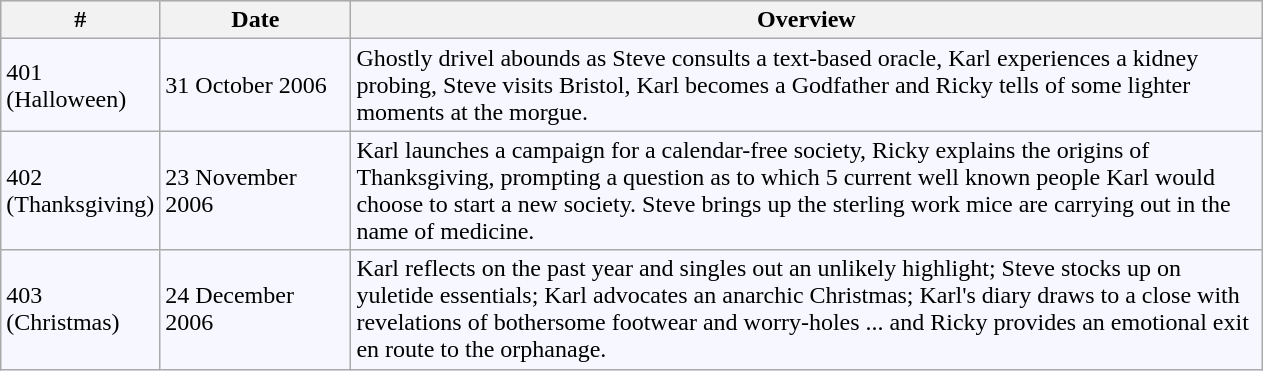<table class="wikitable" style="border:1px; background-color:#f7f8ff" align=center cellpadding="7">
<tr align="center" bgcolor="#e6e9ff">
<th width="25">#</th>
<th width="120">Date</th>
<th width="600">Overview</th>
</tr>
<tr>
<td>401 (Halloween)</td>
<td>31 October 2006</td>
<td>Ghostly drivel abounds as Steve consults a text-based oracle, Karl experiences a kidney probing, Steve visits Bristol, Karl becomes a Godfather and Ricky tells of some lighter moments at the morgue.</td>
</tr>
<tr>
<td>402 (Thanksgiving)</td>
<td>23 November 2006</td>
<td>Karl launches a campaign for a calendar-free society, Ricky explains the origins of Thanksgiving, prompting a question as to which 5 current well known people Karl would choose to start a new society. Steve brings up the sterling work mice are carrying out in the name of medicine.</td>
</tr>
<tr>
<td>403 (Christmas)</td>
<td>24 December 2006</td>
<td>Karl reflects on the past year and singles out an unlikely highlight; Steve stocks up on yuletide essentials; Karl advocates an anarchic Christmas; Karl's diary draws to a close with revelations of bothersome footwear and worry-holes ... and Ricky provides an emotional exit en route to the orphanage.</td>
</tr>
</table>
